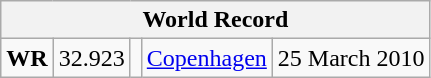<table class="wikitable">
<tr>
<th colspan=5>World Record</th>
</tr>
<tr>
<td><strong>WR</strong></td>
<td>32.923</td>
<td></td>
<td> <a href='#'>Copenhagen</a></td>
<td>25 March 2010</td>
</tr>
</table>
